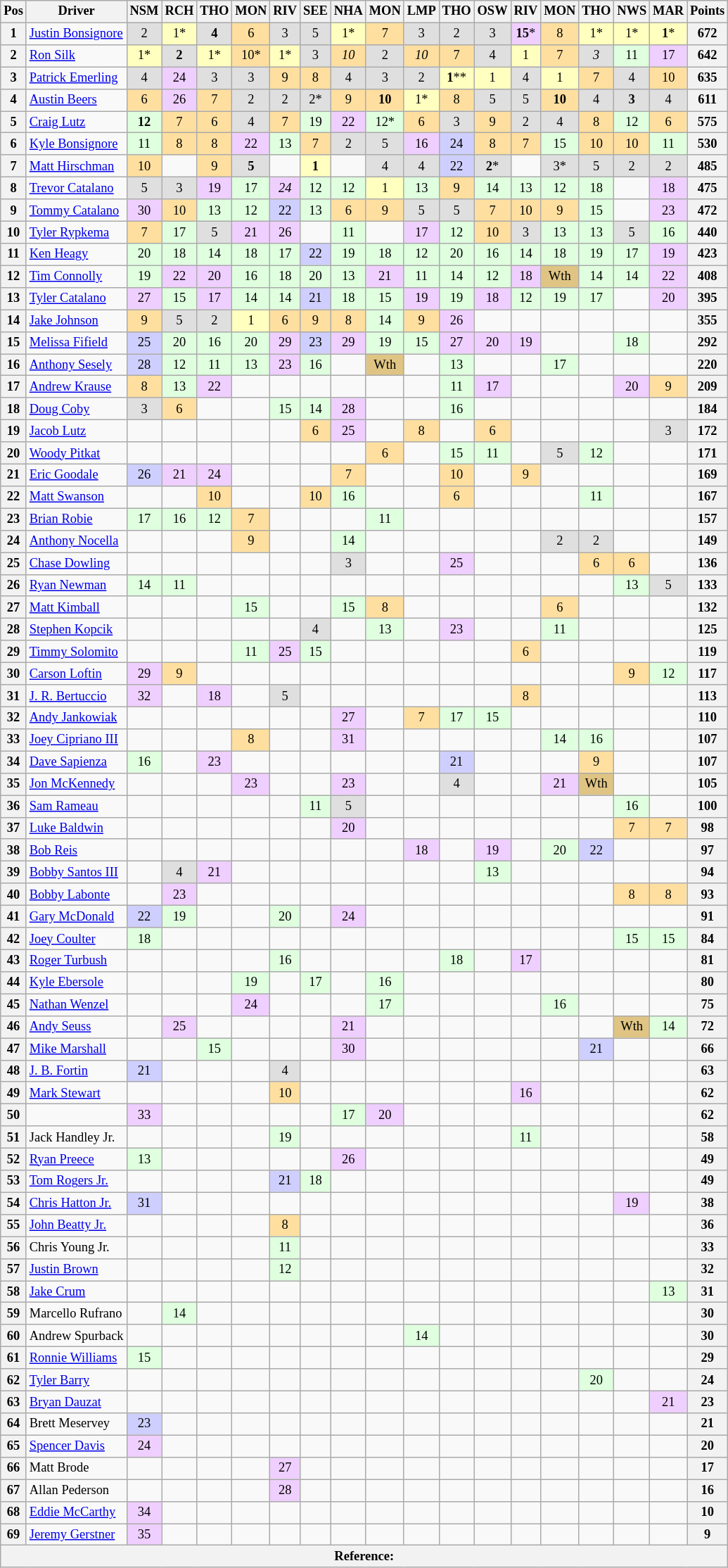<table class="wikitable" style="font-size:77%; text-align:center;">
<tr>
<th valign="middle">Pos</th>
<th valign="middle">Driver</th>
<th>NSM</th>
<th>RCH</th>
<th>THO</th>
<th>MON</th>
<th>RIV</th>
<th>SEE</th>
<th>NHA</th>
<th>MON</th>
<th>LMP</th>
<th>THO</th>
<th>OSW</th>
<th>RIV</th>
<th>MON</th>
<th>THO</th>
<th>NWS</th>
<th>MAR</th>
<th valign="middle">Points</th>
</tr>
<tr>
<th>1</th>
<td align="left"><a href='#'>Justin Bonsignore</a></td>
<td style="background:#DFDFDF;">2</td>
<td style="background:#FFFFBF;">1*</td>
<td style="background:#DFDFDF;"><strong>4</strong></td>
<td style="background:#FFDF9F;">6</td>
<td style="background:#DFDFDF;">3</td>
<td style="background:#DFDFDF;">5</td>
<td style="background:#FFFFBF;">1*</td>
<td style="background:#FFDF9F;">7</td>
<td style="background:#DFDFDF;">3</td>
<td style="background:#DFDFDF;">2</td>
<td style="background:#DFDFDF;">3</td>
<td style="background:#EFCFFF;"><strong>15</strong>*</td>
<td style="background:#FFDF9F;">8</td>
<td style="background:#FFFFBF;">1*</td>
<td style="background:#FFFFBF;">1*</td>
<td style="background:#FFFFBF;"><strong>1</strong>*</td>
<th>672</th>
</tr>
<tr>
<th>2</th>
<td align="left"><a href='#'>Ron Silk</a></td>
<td style="background:#FFFFBF;">1*</td>
<td style="background:#DFDFDF;"><strong>2</strong></td>
<td style="background:#FFFFBF;">1*</td>
<td style="background:#FFDF9F;">10*</td>
<td style="background:#FFFFBF;">1*</td>
<td style="background:#DFDFDF;">3</td>
<td style="background:#FFDF9F;"><em>10</em></td>
<td style="background:#DFDFDF;">2</td>
<td style="background:#FFDF9F;"><em>10</em></td>
<td style="background:#FFDF9F;">7</td>
<td style="background:#DFDFDF;">4</td>
<td style="background:#FFFFBF;">1</td>
<td style="background:#FFDF9F;">7</td>
<td style="background:#DFDFDF;"><em>3</em></td>
<td style="background:#DFFFDF;">11</td>
<td style="background:#EFCFFF;">17</td>
<th>642</th>
</tr>
<tr>
<th>3</th>
<td align="left"><a href='#'>Patrick Emerling</a></td>
<td style="background:#DFDFDF;">4</td>
<td style="background:#EFCFFF;">24</td>
<td style="background:#DFDFDF;">3</td>
<td style="background:#DFDFDF;">3</td>
<td style="background:#FFDF9F;">9</td>
<td style="background:#FFDF9F;">8</td>
<td style="background:#DFDFDF;">4</td>
<td style="background:#DFDFDF;">3</td>
<td style="background:#DFDFDF;">2</td>
<td style="background:#FFFFBF;"><strong>1</strong>**</td>
<td style="background:#FFFFBF;">1</td>
<td style="background:#DFDFDF;">4</td>
<td style="background:#FFFFBF;">1</td>
<td style="background:#FFDF9F;">7</td>
<td style="background:#DFDFDF;">4</td>
<td style="background:#FFDF9F;">10</td>
<th>635</th>
</tr>
<tr>
<th>4</th>
<td align="left"><a href='#'>Austin Beers</a></td>
<td style="background:#FFDF9F;">6</td>
<td style="background:#EFCFFF;">26</td>
<td style="background:#FFDF9F;">7</td>
<td style="background:#DFDFDF;">2</td>
<td style="background:#DFDFDF;">2</td>
<td style="background:#DFDFDF;">2*</td>
<td style="background:#FFDF9F;">9</td>
<td style="background:#FFDF9F;"><strong>10</strong></td>
<td style="background:#FFFFBF;">1*</td>
<td style="background:#FFDF9F;">8</td>
<td style="background:#DFDFDF;">5</td>
<td style="background:#DFDFDF;">5</td>
<td style="background:#FFDF9F;"><strong>10</strong></td>
<td style="background:#DFDFDF;">4</td>
<td style="background:#DFDFDF;"><strong>3</strong></td>
<td style="background:#DFDFDF;">4</td>
<th>611</th>
</tr>
<tr>
<th>5</th>
<td align="left"><a href='#'>Craig Lutz</a></td>
<td style="background:#DFFFDF;"><strong>12</strong></td>
<td style="background:#FFDF9F;">7</td>
<td style="background:#FFDF9F;">6</td>
<td style="background:#DFDFDF;">4</td>
<td style="background:#FFDF9F;">7</td>
<td style="background:#DFFFDF;">19</td>
<td style="background:#EFCFFF;">22</td>
<td style="background:#DFFFDF;">12*</td>
<td style="background:#FFDF9F;">6</td>
<td style="background:#DFDFDF;">3</td>
<td style="background:#FFDF9F;">9</td>
<td style="background:#DFDFDF;">2</td>
<td style="background:#DFDFDF;">4</td>
<td style="background:#FFDF9F;">8</td>
<td style="background:#DFFFDF;">12</td>
<td style="background:#FFDF9F;">6</td>
<th>575</th>
</tr>
<tr>
<th>6</th>
<td align="left"><a href='#'>Kyle Bonsignore</a></td>
<td style="background:#DFFFDF;">11</td>
<td style="background:#FFDF9F;">8</td>
<td style="background:#FFDF9F;">8</td>
<td style="background:#EFCFFF;">22</td>
<td style="background:#DFFFDF;">13</td>
<td style="background:#FFDF9F;">7</td>
<td style="background:#DFDFDF;">2</td>
<td style="background:#DFDFDF;">5</td>
<td style="background:#EFCFFF;">16</td>
<td style="background:#CFCFFF;">24</td>
<td style="background:#FFDF9F;">8</td>
<td style="background:#FFDF9F;">7</td>
<td style="background:#DFFFDF;">15</td>
<td style="background:#FFDF9F;">10</td>
<td style="background:#FFDF9F;">10</td>
<td style="background:#DFFFDF;">11</td>
<th>530</th>
</tr>
<tr>
<th>7</th>
<td align="left"><a href='#'>Matt Hirschman</a></td>
<td style="background:#FFDF9F;">10</td>
<td></td>
<td style="background:#FFDF9F;">9</td>
<td style="background:#DFDFDF;"><strong>5</strong></td>
<td></td>
<td style="background:#FFFFBF;"><strong>1</strong></td>
<td></td>
<td style="background:#DFDFDF;">4</td>
<td style="background:#DFDFDF;">4</td>
<td style="background:#CFCFFF;">22</td>
<td style="background:#DFDFDF;"><strong>2</strong>*</td>
<td></td>
<td style="background:#DFDFDF;">3*</td>
<td style="background:#DFDFDF;">5</td>
<td style="background:#DFDFDF;">2</td>
<td style="background:#DFDFDF;">2</td>
<th>485</th>
</tr>
<tr>
<th>8</th>
<td align="left"><a href='#'>Trevor Catalano</a></td>
<td style="background:#DFDFDF;">5</td>
<td style="background:#DFDFDF;">3</td>
<td style="background:#EFCFFF;">19</td>
<td style="background:#DFFFDF;">17</td>
<td style="background:#EFCFFF;"><em>24</em></td>
<td style="background:#DFFFDF;">12</td>
<td style="background:#DFFFDF;">12</td>
<td style="background:#FFFFBF;">1</td>
<td style="background:#DFFFDF;">13</td>
<td style="background:#FFDF9F;">9</td>
<td style="background:#DFFFDF;">14</td>
<td style="background:#DFFFDF;">13</td>
<td style="background:#DFFFDF;">12</td>
<td style="background:#DFFFDF;">18</td>
<td></td>
<td style="background:#EFCFFF;">18</td>
<th>475</th>
</tr>
<tr>
<th>9</th>
<td align="left"><a href='#'>Tommy Catalano</a></td>
<td style="background:#EFCFFF;">30</td>
<td style="background:#FFDF9F;">10</td>
<td style="background:#DFFFDF;">13</td>
<td style="background:#DFFFDF;">12</td>
<td style="background:#CFCFFF;">22</td>
<td style="background:#DFFFDF;">13</td>
<td style="background:#FFDF9F;">6</td>
<td style="background:#FFDF9F;">9</td>
<td style="background:#DFDFDF;">5</td>
<td style="background:#DFDFDF;">5</td>
<td style="background:#FFDF9F;">7</td>
<td style="background:#FFDF9F;">10</td>
<td style="background:#FFDF9F;">9</td>
<td style="background:#DFFFDF;">15</td>
<td></td>
<td style="background:#EFCFFF;">23</td>
<th>472</th>
</tr>
<tr>
<th>10</th>
<td align="left"><a href='#'>Tyler Rypkema</a></td>
<td style="background:#FFDF9F;">7</td>
<td style="background:#DFFFDF;">17</td>
<td style="background:#DFDFDF;">5</td>
<td style="background:#EFCFFF;">21</td>
<td style="background:#EFCFFF;">26</td>
<td></td>
<td style="background:#DFFFDF;">11</td>
<td></td>
<td style="background:#EFCFFF;">17</td>
<td style="background:#DFFFDF;">12</td>
<td style="background:#FFDF9F;">10</td>
<td style="background:#DFDFDF;">3</td>
<td style="background:#DFFFDF;">13</td>
<td style="background:#DFFFDF;">13</td>
<td style="background:#DFDFDF;">5</td>
<td style="background:#DFFFDF;">16</td>
<th>440</th>
</tr>
<tr>
<th>11</th>
<td align="left"><a href='#'>Ken Heagy</a></td>
<td style="background:#DFFFDF;">20</td>
<td style="background:#DFFFDF;">18</td>
<td style="background:#DFFFDF;">14</td>
<td style="background:#DFFFDF;">18</td>
<td style="background:#DFFFDF;">17</td>
<td style="background:#CFCFFF;">22</td>
<td style="background:#DFFFDF;">19</td>
<td style="background:#DFFFDF;">18</td>
<td style="background:#DFFFDF;">12</td>
<td style="background:#DFFFDF;">20</td>
<td style="background:#DFFFDF;">16</td>
<td style="background:#DFFFDF;">14</td>
<td style="background:#DFFFDF;">18</td>
<td style="background:#DFFFDF;">19</td>
<td style="background:#DFFFDF;">17</td>
<td style="background:#EFCFFF;">19</td>
<th>423</th>
</tr>
<tr>
<th>12</th>
<td align="left"><a href='#'>Tim Connolly</a></td>
<td style="background:#DFFFDF;">19</td>
<td style="background:#EFCFFF;">22</td>
<td style="background:#EFCFFF;">20</td>
<td style="background:#DFFFDF;">16</td>
<td style="background:#DFFFDF;">18</td>
<td style="background:#DFFFDF;">20</td>
<td style="background:#DFFFDF;">13</td>
<td style="background:#EFCFFF;">21</td>
<td style="background:#DFFFDF;">11</td>
<td style="background:#DFFFDF;">14</td>
<td style="background:#DFFFDF;">12</td>
<td style="background:#EFCFFF;">18</td>
<td style="background:#DFC484;">Wth</td>
<td style="background:#DFFFDF;">14</td>
<td style="background:#DFFFDF;">14</td>
<td style="background:#EFCFFF;">22</td>
<th>408</th>
</tr>
<tr>
<th>13</th>
<td align="left"><a href='#'>Tyler Catalano</a></td>
<td style="background:#EFCFFF;">27</td>
<td style="background:#DFFFDF;">15</td>
<td style="background:#EFCFFF;">17</td>
<td style="background:#DFFFDF;">14</td>
<td style="background:#DFFFDF;">14</td>
<td style="background:#CFCFFF;">21</td>
<td style="background:#DFFFDF;">18</td>
<td style="background:#DFFFDF;">15</td>
<td style="background:#EFCFFF;">19</td>
<td style="background:#DFFFDF;">19</td>
<td style="background:#EFCFFF;">18</td>
<td style="background:#DFFFDF;">12</td>
<td style="background:#DFFFDF;">19</td>
<td style="background:#DFFFDF;">17</td>
<td></td>
<td style="background:#EFCFFF;">20</td>
<th>395</th>
</tr>
<tr>
<th>14</th>
<td align="left"><a href='#'>Jake Johnson</a></td>
<td style="background:#FFDF9F;">9</td>
<td style="background:#DFDFDF;">5</td>
<td style="background:#DFDFDF;">2</td>
<td style="background:#FFFFBF;">1</td>
<td style="background:#FFDF9F;">6</td>
<td style="background:#FFDF9F;">9</td>
<td style="background:#FFDF9F;">8</td>
<td style="background:#DFFFDF;">14</td>
<td style="background:#FFDF9F;">9</td>
<td style="background:#EFCFFF;">26</td>
<td></td>
<td></td>
<td></td>
<td></td>
<td></td>
<td></td>
<th>355</th>
</tr>
<tr>
<th>15</th>
<td align="left"><a href='#'>Melissa Fifield</a></td>
<td style="background:#CFCFFF;">25</td>
<td style="background:#DFFFDF;">20</td>
<td style="background:#DFFFDF;">16</td>
<td style="background:#DFFFDF;">20</td>
<td style="background:#EFCFFF;">29</td>
<td style="background:#CFCFFF;">23</td>
<td style="background:#EFCFFF;">29</td>
<td style="background:#DFFFDF;">19</td>
<td style="background:#DFFFDF;">15</td>
<td style="background:#EFCFFF;">27</td>
<td style="background:#EFCFFF;">20</td>
<td style="background:#EFCFFF;">19</td>
<td></td>
<td></td>
<td style="background:#DFFFDF;">18</td>
<td></td>
<th>292</th>
</tr>
<tr>
<th>16</th>
<td align="left"><a href='#'>Anthony Sesely</a></td>
<td style="background:#CFCFFF;">28</td>
<td style="background:#DFFFDF;">12</td>
<td style="background:#DFFFDF;">11</td>
<td style="background:#DFFFDF;">13</td>
<td style="background:#EFCFFF;">23</td>
<td style="background:#DFFFDF;">16</td>
<td></td>
<td style="background:#DFC484;">Wth</td>
<td></td>
<td style="background:#DFFFDF;">13</td>
<td></td>
<td></td>
<td style="background:#DFFFDF;">17</td>
<td></td>
<td></td>
<td></td>
<th>220</th>
</tr>
<tr>
<th>17</th>
<td align="left"><a href='#'>Andrew Krause</a></td>
<td style="background:#FFDF9F;">8</td>
<td style="background:#DFFFDF;">13</td>
<td style="background:#EFCFFF;">22</td>
<td></td>
<td></td>
<td></td>
<td></td>
<td></td>
<td></td>
<td style="background:#DFFFDF;">11</td>
<td style="background:#EFCFFF;">17</td>
<td></td>
<td></td>
<td></td>
<td style="background:#EFCFFF;">20</td>
<td style="background:#FFDF9F;">9</td>
<th>209</th>
</tr>
<tr>
<th>18</th>
<td align="left"><a href='#'>Doug Coby</a></td>
<td style="background:#DFDFDF;">3</td>
<td style="background:#FFDF9F;">6</td>
<td></td>
<td></td>
<td style="background:#DFFFDF;">15</td>
<td style="background:#DFFFDF;">14</td>
<td style="background:#EFCFFF;">28</td>
<td></td>
<td></td>
<td style="background:#DFFFDF;">16</td>
<td></td>
<td></td>
<td></td>
<td></td>
<td></td>
<td></td>
<th>184</th>
</tr>
<tr>
<th>19</th>
<td align="left"><a href='#'>Jacob Lutz</a></td>
<td></td>
<td></td>
<td></td>
<td></td>
<td></td>
<td style="background:#FFDF9F;">6</td>
<td style="background:#EFCFFF;">25</td>
<td></td>
<td style="background:#FFDF9F;">8</td>
<td></td>
<td style="background:#FFDF9F;">6</td>
<td></td>
<td></td>
<td></td>
<td></td>
<td style="background:#DFDFDF;">3</td>
<th>172</th>
</tr>
<tr>
<th>20</th>
<td align="left"><a href='#'>Woody Pitkat</a></td>
<td></td>
<td></td>
<td></td>
<td></td>
<td></td>
<td></td>
<td></td>
<td style="background:#FFDF9F;">6</td>
<td></td>
<td style="background:#DFFFDF;">15</td>
<td style="background:#DFFFDF;">11</td>
<td></td>
<td style="background:#DFDFDF;">5</td>
<td style="background:#DFFFDF;">12</td>
<td></td>
<td></td>
<th>171</th>
</tr>
<tr>
<th>21</th>
<td align="left"><a href='#'>Eric Goodale</a></td>
<td style="background:#CFCFFF;">26</td>
<td style="background:#EFCFFF;">21</td>
<td style="background:#EFCFFF;">24</td>
<td></td>
<td></td>
<td></td>
<td style="background:#FFDF9F;">7</td>
<td></td>
<td></td>
<td style="background:#FFDF9F;">10</td>
<td></td>
<td style="background:#FFDF9F;">9</td>
<td></td>
<td></td>
<td></td>
<td></td>
<th>169</th>
</tr>
<tr>
<th>22</th>
<td align="left"><a href='#'>Matt Swanson</a></td>
<td></td>
<td></td>
<td style="background:#FFDF9F;">10</td>
<td></td>
<td></td>
<td style="background:#FFDF9F;">10</td>
<td style="background:#DFFFDF;">16</td>
<td></td>
<td></td>
<td style="background:#FFDF9F;">6</td>
<td></td>
<td></td>
<td></td>
<td style="background:#DFFFDF;">11</td>
<td></td>
<td></td>
<th>167</th>
</tr>
<tr>
<th>23</th>
<td align="left"><a href='#'>Brian Robie</a></td>
<td style="background:#DFFFDF;">17</td>
<td style="background:#DFFFDF;">16</td>
<td style="background:#DFFFDF;">12</td>
<td style="background:#FFDF9F;">7</td>
<td></td>
<td></td>
<td></td>
<td style="background:#DFFFDF;">11</td>
<td></td>
<td></td>
<td></td>
<td></td>
<td></td>
<td></td>
<td></td>
<td></td>
<th>157</th>
</tr>
<tr>
<th>24</th>
<td align="left"><a href='#'>Anthony Nocella</a></td>
<td></td>
<td></td>
<td></td>
<td style="background:#FFDF9F;">9</td>
<td></td>
<td></td>
<td style="background:#DFFFDF;">14</td>
<td></td>
<td></td>
<td></td>
<td></td>
<td></td>
<td style="background:#DFDFDF;">2</td>
<td style="background:#DFDFDF;">2</td>
<td></td>
<td></td>
<th>149</th>
</tr>
<tr>
<th>25</th>
<td align="left"><a href='#'>Chase Dowling</a></td>
<td></td>
<td></td>
<td></td>
<td></td>
<td></td>
<td></td>
<td style="background:#DFDFDF;">3</td>
<td></td>
<td></td>
<td style="background:#EFCFFF;">25</td>
<td></td>
<td></td>
<td></td>
<td style="background:#FFDF9F;">6</td>
<td style="background:#FFDF9F;">6</td>
<td></td>
<th>136</th>
</tr>
<tr>
<th>26</th>
<td align="left"><a href='#'>Ryan Newman</a></td>
<td style="background:#DFFFDF;">14</td>
<td style="background:#DFFFDF;">11</td>
<td></td>
<td></td>
<td></td>
<td></td>
<td></td>
<td></td>
<td></td>
<td></td>
<td></td>
<td></td>
<td></td>
<td></td>
<td style="background:#DFFFDF;">13</td>
<td style="background:#DFDFDF;">5</td>
<th>133</th>
</tr>
<tr>
<th>27</th>
<td align="left"><a href='#'>Matt Kimball</a></td>
<td></td>
<td></td>
<td></td>
<td style="background:#DFFFDF;">15</td>
<td></td>
<td></td>
<td style="background:#DFFFDF;">15</td>
<td style="background:#FFDF9F;">8</td>
<td></td>
<td></td>
<td></td>
<td></td>
<td style="background:#FFDF9F;">6</td>
<td></td>
<td></td>
<td></td>
<th>132</th>
</tr>
<tr>
<th>28</th>
<td align="left"><a href='#'>Stephen Kopcik</a></td>
<td></td>
<td></td>
<td></td>
<td></td>
<td></td>
<td style="background:#DFDFDF;">4</td>
<td></td>
<td style="background:#DFFFDF;">13</td>
<td></td>
<td style="background:#EFCFFF;">23</td>
<td></td>
<td></td>
<td style="background:#DFFFDF;">11</td>
<td></td>
<td></td>
<td></td>
<th>125</th>
</tr>
<tr>
<th>29</th>
<td align="left"><a href='#'>Timmy Solomito</a></td>
<td></td>
<td></td>
<td></td>
<td style="background:#DFFFDF;">11</td>
<td style="background:#EFCFFF;">25</td>
<td style="background:#DFFFDF;">15</td>
<td></td>
<td></td>
<td></td>
<td></td>
<td></td>
<td style="background:#FFDF9F;">6</td>
<td></td>
<td></td>
<td></td>
<td></td>
<th>119</th>
</tr>
<tr>
<th>30</th>
<td align="left"><a href='#'>Carson Loftin</a></td>
<td style="background:#EFCFFF;">29</td>
<td style="background:#FFDF9F;">9</td>
<td></td>
<td></td>
<td></td>
<td></td>
<td></td>
<td></td>
<td></td>
<td></td>
<td></td>
<td></td>
<td></td>
<td></td>
<td style="background:#FFDF9F;">9</td>
<td style="background:#DFFFDF;">12</td>
<th>117</th>
</tr>
<tr>
<th>31</th>
<td align="left"><a href='#'>J. R. Bertuccio</a></td>
<td style="background:#EFCFFF;">32</td>
<td></td>
<td style="background:#EFCFFF;">18</td>
<td></td>
<td style="background:#DFDFDF;">5</td>
<td></td>
<td></td>
<td></td>
<td></td>
<td></td>
<td></td>
<td style="background:#FFDF9F;">8</td>
<td></td>
<td></td>
<td></td>
<td></td>
<th>113</th>
</tr>
<tr>
<th>32</th>
<td align="left"><a href='#'>Andy Jankowiak</a></td>
<td></td>
<td></td>
<td></td>
<td></td>
<td></td>
<td></td>
<td style="background:#EFCFFF;">27</td>
<td></td>
<td style="background:#FFDF9F;">7</td>
<td style="background:#DFFFDF;">17</td>
<td style="background:#DFFFDF;">15</td>
<td></td>
<td></td>
<td></td>
<td></td>
<td></td>
<th>110</th>
</tr>
<tr>
<th>33</th>
<td align="left"><a href='#'>Joey Cipriano III</a></td>
<td></td>
<td></td>
<td></td>
<td style="background:#FFDF9F;">8</td>
<td></td>
<td></td>
<td style="background:#EFCFFF;">31</td>
<td></td>
<td></td>
<td></td>
<td></td>
<td></td>
<td style="background:#DFFFDF;">14</td>
<td style="background:#DFFFDF;">16</td>
<td></td>
<td></td>
<th>107</th>
</tr>
<tr>
<th>34</th>
<td align="left"><a href='#'>Dave Sapienza</a></td>
<td style="background:#DFFFDF;">16</td>
<td></td>
<td style="background:#EFCFFF;">23</td>
<td></td>
<td></td>
<td></td>
<td></td>
<td></td>
<td></td>
<td style="background:#CFCFFF;">21</td>
<td></td>
<td></td>
<td></td>
<td style="background:#FFDF9F;">9</td>
<td></td>
<td></td>
<th>107</th>
</tr>
<tr>
<th>35</th>
<td align="left"><a href='#'>Jon McKennedy</a></td>
<td></td>
<td></td>
<td></td>
<td style="background:#EFCFFF;">23</td>
<td></td>
<td></td>
<td style="background:#EFCFFF;">23</td>
<td></td>
<td></td>
<td style="background:#DFDFDF;">4</td>
<td></td>
<td></td>
<td style="background:#EFCFFF;">21</td>
<td style="background:#DFC484;">Wth</td>
<td></td>
<td></td>
<th>105</th>
</tr>
<tr>
<th>36</th>
<td align="left"><a href='#'>Sam Rameau</a></td>
<td></td>
<td></td>
<td></td>
<td></td>
<td></td>
<td style="background:#DFFFDF;">11</td>
<td style="background:#DFDFDF;">5</td>
<td></td>
<td></td>
<td></td>
<td></td>
<td></td>
<td></td>
<td></td>
<td style="background:#DFFFDF;">16</td>
<td></td>
<th>100</th>
</tr>
<tr>
<th>37</th>
<td align="left"><a href='#'>Luke Baldwin</a></td>
<td></td>
<td></td>
<td></td>
<td></td>
<td></td>
<td></td>
<td style="background:#EFCFFF;">20</td>
<td></td>
<td></td>
<td></td>
<td></td>
<td></td>
<td></td>
<td></td>
<td style="background:#FFDF9F;">7</td>
<td style="background:#FFDF9F;">7</td>
<th>98</th>
</tr>
<tr>
<th>38</th>
<td align="left"><a href='#'>Bob Reis</a></td>
<td></td>
<td></td>
<td></td>
<td></td>
<td></td>
<td></td>
<td></td>
<td></td>
<td style="background:#EFCFFF;">18</td>
<td></td>
<td style="background:#EFCFFF;">19</td>
<td></td>
<td style="background:#DFFFDF;">20</td>
<td style="background:#CFCFFF;">22</td>
<td></td>
<td></td>
<th>97</th>
</tr>
<tr>
<th>39</th>
<td align="left"><a href='#'>Bobby Santos III</a></td>
<td></td>
<td style="background:#DFDFDF;">4</td>
<td style="background:#EFCFFF;">21</td>
<td></td>
<td></td>
<td></td>
<td></td>
<td></td>
<td></td>
<td></td>
<td style="background:#DFFFDF;">13</td>
<td></td>
<td></td>
<td></td>
<td></td>
<td></td>
<th>94</th>
</tr>
<tr>
<th>40</th>
<td align="left"><a href='#'>Bobby Labonte</a></td>
<td></td>
<td style="background:#EFCFFF;">23</td>
<td></td>
<td></td>
<td></td>
<td></td>
<td></td>
<td></td>
<td></td>
<td></td>
<td></td>
<td></td>
<td></td>
<td></td>
<td style="background:#FFDF9F;">8</td>
<td style="background:#FFDF9F;">8</td>
<th>93</th>
</tr>
<tr>
<th>41</th>
<td align="left"><a href='#'>Gary McDonald</a></td>
<td style="background:#CFCFFF;">22</td>
<td style="background:#DFFFDF;">19</td>
<td></td>
<td></td>
<td style="background:#DFFFDF;">20</td>
<td></td>
<td style="background:#EFCFFF;">24</td>
<td></td>
<td></td>
<td></td>
<td></td>
<td></td>
<td></td>
<td></td>
<td></td>
<td></td>
<th>91</th>
</tr>
<tr>
<th>42</th>
<td align="left"><a href='#'>Joey Coulter</a></td>
<td style="background:#DFFFDF;">18</td>
<td></td>
<td></td>
<td></td>
<td></td>
<td></td>
<td></td>
<td></td>
<td></td>
<td></td>
<td></td>
<td></td>
<td></td>
<td></td>
<td style="background:#DFFFDF;">15</td>
<td style="background:#DFFFDF;">15</td>
<th>84</th>
</tr>
<tr>
<th>43</th>
<td align="left"><a href='#'>Roger Turbush</a></td>
<td></td>
<td></td>
<td></td>
<td></td>
<td style="background:#DFFFDF;">16</td>
<td></td>
<td></td>
<td></td>
<td></td>
<td style="background:#DFFFDF;">18</td>
<td></td>
<td style="background:#EFCFFF;">17</td>
<td></td>
<td></td>
<td></td>
<td></td>
<th>81</th>
</tr>
<tr>
<th>44</th>
<td align="left"><a href='#'>Kyle Ebersole</a></td>
<td></td>
<td></td>
<td></td>
<td style="background:#DFFFDF;">19</td>
<td></td>
<td style="background:#DFFFDF;">17</td>
<td></td>
<td style="background:#DFFFDF;">16</td>
<td></td>
<td></td>
<td></td>
<td></td>
<td></td>
<td></td>
<td></td>
<td></td>
<th>80</th>
</tr>
<tr>
<th>45</th>
<td align="left"><a href='#'>Nathan Wenzel</a></td>
<td></td>
<td></td>
<td></td>
<td style="background:#EFCFFF;">24</td>
<td></td>
<td></td>
<td></td>
<td style="background:#DFFFDF;">17</td>
<td></td>
<td></td>
<td></td>
<td></td>
<td style="background:#DFFFDF;">16</td>
<td></td>
<td></td>
<td></td>
<th>75</th>
</tr>
<tr>
<th>46</th>
<td align="left"><a href='#'>Andy Seuss</a></td>
<td></td>
<td style="background:#EFCFFF;">25</td>
<td></td>
<td></td>
<td></td>
<td></td>
<td style="background:#EFCFFF;">21</td>
<td></td>
<td></td>
<td></td>
<td></td>
<td></td>
<td></td>
<td></td>
<td style="background:#DFC484;">Wth</td>
<td style="background:#DFFFDF;">14</td>
<th>72</th>
</tr>
<tr>
<th>47</th>
<td align="left"><a href='#'>Mike Marshall</a></td>
<td></td>
<td></td>
<td style="background:#DFFFDF;">15</td>
<td></td>
<td></td>
<td></td>
<td style="background:#EFCFFF;">30</td>
<td></td>
<td></td>
<td></td>
<td></td>
<td></td>
<td></td>
<td style="background:#CFCFFF;">21</td>
<td></td>
<td></td>
<th>66</th>
</tr>
<tr>
<th>48</th>
<td align="left"><a href='#'>J. B. Fortin</a></td>
<td style="background:#CFCFFF;">21</td>
<td></td>
<td></td>
<td></td>
<td style="background:#DFDFDF;">4</td>
<td></td>
<td></td>
<td></td>
<td></td>
<td></td>
<td></td>
<td></td>
<td></td>
<td></td>
<td></td>
<td></td>
<th>63</th>
</tr>
<tr>
<th>49</th>
<td align="left"><a href='#'>Mark Stewart</a></td>
<td></td>
<td></td>
<td></td>
<td></td>
<td style="background:#FFDF9F;">10</td>
<td></td>
<td></td>
<td></td>
<td></td>
<td></td>
<td></td>
<td style="background:#EFCFFF;">16</td>
<td></td>
<td></td>
<td></td>
<td></td>
<th>62</th>
</tr>
<tr>
<th>50</th>
<td align="left"></td>
<td style="background:#EFCFFF;">33</td>
<td></td>
<td></td>
<td></td>
<td></td>
<td></td>
<td style="background:#DFFFDF;">17</td>
<td style="background:#EFCFFF;">20</td>
<td></td>
<td></td>
<td></td>
<td></td>
<td></td>
<td></td>
<td></td>
<td></td>
<th>62</th>
</tr>
<tr>
<th>51</th>
<td align="left">Jack Handley Jr.</td>
<td></td>
<td></td>
<td></td>
<td></td>
<td style="background:#DFFFDF;">19</td>
<td></td>
<td></td>
<td></td>
<td></td>
<td></td>
<td></td>
<td style="background:#DFFFDF;">11</td>
<td></td>
<td></td>
<td></td>
<td></td>
<th>58</th>
</tr>
<tr>
<th>52</th>
<td align="left"><a href='#'>Ryan Preece</a></td>
<td style="background:#DFFFDF;">13</td>
<td></td>
<td></td>
<td></td>
<td></td>
<td></td>
<td style="background:#EFCFFF;">26</td>
<td></td>
<td></td>
<td></td>
<td></td>
<td></td>
<td></td>
<td></td>
<td></td>
<td></td>
<th>49</th>
</tr>
<tr>
<th>53</th>
<td align="left"><a href='#'>Tom Rogers Jr.</a></td>
<td></td>
<td></td>
<td></td>
<td></td>
<td style="background:#CFCFFF;">21</td>
<td style="background:#DFFFDF;">18</td>
<td></td>
<td></td>
<td></td>
<td></td>
<td></td>
<td></td>
<td></td>
<td></td>
<td></td>
<td></td>
<th>49</th>
</tr>
<tr>
<th>54</th>
<td align="left"><a href='#'>Chris Hatton Jr.</a></td>
<td style="background:#CFCFFF;">31</td>
<td></td>
<td></td>
<td></td>
<td></td>
<td></td>
<td></td>
<td></td>
<td></td>
<td></td>
<td></td>
<td></td>
<td></td>
<td></td>
<td style="background:#EFCFFF;">19</td>
<td></td>
<th>38</th>
</tr>
<tr>
<th>55</th>
<td align="left"><a href='#'>John Beatty Jr.</a></td>
<td></td>
<td></td>
<td></td>
<td></td>
<td style="background:#FFDF9F;">8</td>
<td></td>
<td></td>
<td></td>
<td></td>
<td></td>
<td></td>
<td></td>
<td></td>
<td></td>
<td></td>
<td></td>
<th>36</th>
</tr>
<tr>
<th>56</th>
<td align="left">Chris Young Jr.</td>
<td></td>
<td></td>
<td></td>
<td></td>
<td style="background:#DFFFDF;">11</td>
<td></td>
<td></td>
<td></td>
<td></td>
<td></td>
<td></td>
<td></td>
<td></td>
<td></td>
<td></td>
<td></td>
<th>33</th>
</tr>
<tr>
<th>57</th>
<td align="left"><a href='#'>Justin Brown</a></td>
<td></td>
<td></td>
<td></td>
<td></td>
<td style="background:#DFFFDF;">12</td>
<td></td>
<td></td>
<td></td>
<td></td>
<td></td>
<td></td>
<td></td>
<td></td>
<td></td>
<td></td>
<td></td>
<th>32</th>
</tr>
<tr>
<th>58</th>
<td align="left"><a href='#'>Jake Crum</a></td>
<td></td>
<td></td>
<td></td>
<td></td>
<td></td>
<td></td>
<td></td>
<td></td>
<td></td>
<td></td>
<td></td>
<td></td>
<td></td>
<td></td>
<td></td>
<td style="background:#DFFFDF;">13</td>
<th>31</th>
</tr>
<tr>
<th>59</th>
<td align="left">Marcello Rufrano</td>
<td></td>
<td style="background:#DFFFDF;">14</td>
<td></td>
<td></td>
<td></td>
<td></td>
<td></td>
<td></td>
<td></td>
<td></td>
<td></td>
<td></td>
<td></td>
<td></td>
<td></td>
<td></td>
<th>30</th>
</tr>
<tr>
<th>60</th>
<td align="left">Andrew Spurback</td>
<td></td>
<td></td>
<td></td>
<td></td>
<td></td>
<td></td>
<td></td>
<td></td>
<td style="background:#DFFFDF;">14</td>
<td></td>
<td></td>
<td></td>
<td></td>
<td></td>
<td></td>
<td></td>
<th>30</th>
</tr>
<tr>
<th>61</th>
<td align="left"><a href='#'>Ronnie Williams</a></td>
<td style="background:#DFFFDF;">15</td>
<td></td>
<td></td>
<td></td>
<td></td>
<td></td>
<td></td>
<td></td>
<td></td>
<td></td>
<td></td>
<td></td>
<td></td>
<td></td>
<td></td>
<td></td>
<th>29</th>
</tr>
<tr>
<th>62</th>
<td align="left"><a href='#'>Tyler Barry</a></td>
<td></td>
<td></td>
<td></td>
<td></td>
<td></td>
<td></td>
<td></td>
<td></td>
<td></td>
<td></td>
<td></td>
<td></td>
<td></td>
<td style="background:#DFFFDF;">20</td>
<td></td>
<td></td>
<th>24</th>
</tr>
<tr>
<th>63</th>
<td align="left"><a href='#'>Bryan Dauzat</a></td>
<td></td>
<td></td>
<td></td>
<td></td>
<td></td>
<td></td>
<td></td>
<td></td>
<td></td>
<td></td>
<td></td>
<td></td>
<td></td>
<td></td>
<td></td>
<td style="background:#EFCFFF;">21</td>
<th>23</th>
</tr>
<tr>
<th>64</th>
<td align="left">Brett Meservey</td>
<td style="background:#CFCFFF;">23</td>
<td></td>
<td></td>
<td></td>
<td></td>
<td></td>
<td></td>
<td></td>
<td></td>
<td></td>
<td></td>
<td></td>
<td></td>
<td></td>
<td></td>
<td></td>
<th>21</th>
</tr>
<tr>
<th>65</th>
<td align="left"><a href='#'>Spencer Davis</a></td>
<td style="background:#EFCFFF;">24</td>
<td></td>
<td></td>
<td></td>
<td></td>
<td></td>
<td></td>
<td></td>
<td></td>
<td></td>
<td></td>
<td></td>
<td></td>
<td></td>
<td></td>
<td></td>
<th>20</th>
</tr>
<tr>
<th>66</th>
<td align="left">Matt Brode</td>
<td></td>
<td></td>
<td></td>
<td></td>
<td style="background:#EFCFFF;">27</td>
<td></td>
<td></td>
<td></td>
<td></td>
<td></td>
<td></td>
<td></td>
<td></td>
<td></td>
<td></td>
<td></td>
<th>17</th>
</tr>
<tr>
<th>67</th>
<td align="left">Allan Pederson</td>
<td></td>
<td></td>
<td></td>
<td></td>
<td style="background:#EFCFFF;">28</td>
<td></td>
<td></td>
<td></td>
<td></td>
<td></td>
<td></td>
<td></td>
<td></td>
<td></td>
<td></td>
<td></td>
<th>16</th>
</tr>
<tr>
<th>68</th>
<td align="left"><a href='#'>Eddie McCarthy</a></td>
<td style="background:#EFCFFF;">34</td>
<td></td>
<td></td>
<td></td>
<td></td>
<td></td>
<td></td>
<td></td>
<td></td>
<td></td>
<td></td>
<td></td>
<td></td>
<td></td>
<td></td>
<td></td>
<th>10</th>
</tr>
<tr>
<th>69</th>
<td align="left"><a href='#'>Jeremy Gerstner</a></td>
<td style="background:#EFCFFF;">35</td>
<td></td>
<td></td>
<td></td>
<td></td>
<td></td>
<td></td>
<td></td>
<td></td>
<td></td>
<td></td>
<td></td>
<td></td>
<td></td>
<td></td>
<td></td>
<th>9</th>
</tr>
<tr>
<th colspan="34">Reference:</th>
</tr>
</table>
